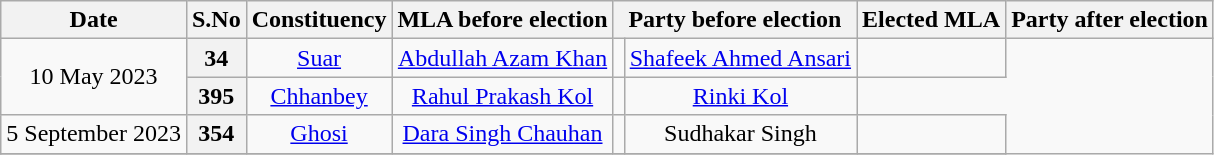<table class="wikitable sortable" style="text-align:center;">
<tr>
<th>Date</th>
<th>S.No</th>
<th>Constituency</th>
<th>MLA before election</th>
<th colspan="2">Party before election</th>
<th>Elected MLA</th>
<th colspan="2">Party after election</th>
</tr>
<tr>
<td rowspan=2>10 May 2023</td>
<th>34</th>
<td><a href='#'>Suar</a></td>
<td><a href='#'>Abdullah Azam Khan</a></td>
<td></td>
<td><a href='#'>Shafeek Ahmed Ansari</a></td>
<td></td>
</tr>
<tr>
<th>395</th>
<td><a href='#'>Chhanbey</a></td>
<td><a href='#'>Rahul Prakash Kol</a></td>
<td></td>
<td><a href='#'>Rinki Kol</a></td>
</tr>
<tr>
<td>5 September 2023</td>
<th>354</th>
<td><a href='#'>Ghosi</a></td>
<td><a href='#'>Dara Singh Chauhan</a></td>
<td></td>
<td>Sudhakar Singh</td>
<td></td>
</tr>
<tr>
</tr>
</table>
